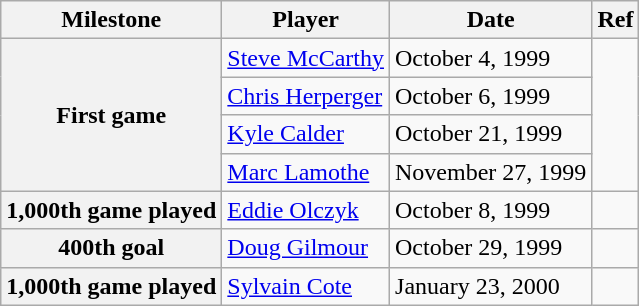<table class="wikitable">
<tr>
<th scope="col">Milestone</th>
<th scope="col">Player</th>
<th scope="col">Date</th>
<th scope="col">Ref</th>
</tr>
<tr>
<th rowspan=4>First game</th>
<td><a href='#'>Steve McCarthy</a></td>
<td>October 4, 1999</td>
<td rowspan=4></td>
</tr>
<tr>
<td><a href='#'>Chris Herperger</a></td>
<td>October 6, 1999</td>
</tr>
<tr>
<td><a href='#'>Kyle Calder</a></td>
<td>October 21, 1999</td>
</tr>
<tr>
<td><a href='#'>Marc Lamothe</a></td>
<td>November 27, 1999</td>
</tr>
<tr>
<th>1,000th game played</th>
<td><a href='#'>Eddie Olczyk</a></td>
<td>October 8, 1999</td>
<td></td>
</tr>
<tr>
<th>400th goal</th>
<td><a href='#'>Doug Gilmour</a></td>
<td>October 29, 1999</td>
<td></td>
</tr>
<tr>
<th>1,000th game played</th>
<td><a href='#'>Sylvain Cote</a></td>
<td>January 23, 2000</td>
<td></td>
</tr>
</table>
